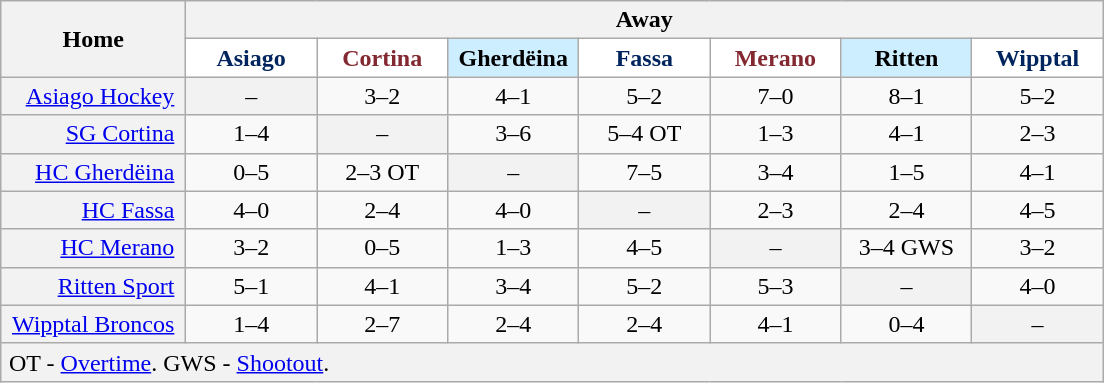<table class="wikitable" style="margin-left:1em; text-align:center;">
<tr>
<th rowspan="2">Home</th>
<th colspan="7">Away</th>
</tr>
<tr>
<th style="width:80px; background:white; color:#00245D;">Asiago</th>
<th style="width:80px; background:white; color:#832831;">Cortina</th>
<th style="width:80px; background:#CCEEFF; color:black;">Gherdëina</th>
<th style="width:80px; background:white; color:#00245D;">Fassa</th>
<th style="width:80px; background:white; color:#832831;">Merano</th>
<th style="width:80px; background:#CCEEFF; color:black;">Ritten</th>
<th style="width:80px; background:white; color:#00245D;">Wipptal</th>
</tr>
<tr>
<td style="text-align:right; padding-left:7px; padding-right:7px; background:#F2F2F2;"><a href='#'>Asiago Hockey</a></td>
<td style="background:#F2F2F2;">–</td>
<td>3–2</td>
<td>4–1</td>
<td>5–2</td>
<td>7–0</td>
<td>8–1</td>
<td>5–2</td>
</tr>
<tr>
<td style="text-align:right; padding-left:7px; padding-right:7px; background:#F2F2F2;"><a href='#'>SG Cortina</a></td>
<td>1–4</td>
<td style="background:#F2F2F2;">–</td>
<td>3–6</td>
<td>5–4 OT</td>
<td>1–3</td>
<td>4–1</td>
<td>2–3</td>
</tr>
<tr>
<td style="text-align:right; padding-left:7px; padding-right:7px; background:#F2F2F2;"><a href='#'>HC Gherdëina</a></td>
<td>0–5</td>
<td>2–3 OT</td>
<td style="background:#F2F2F2;">–</td>
<td>7–5</td>
<td>3–4</td>
<td>1–5</td>
<td>4–1</td>
</tr>
<tr>
<td style="text-align:right; padding-left:7px; padding-right:7px; background:#F2F2F2;"><a href='#'>HC Fassa</a></td>
<td>4–0</td>
<td>2–4</td>
<td>4–0</td>
<td style="background:#F2F2F2;">–</td>
<td>2–3</td>
<td>2–4</td>
<td>4–5</td>
</tr>
<tr>
<td style="text-align:right; padding-left:7px; padding-right:7px; background:#F2F2F2;"><a href='#'>HC Merano</a></td>
<td>3–2</td>
<td>0–5</td>
<td>1–3</td>
<td>4–5</td>
<td style="background:#F2F2F2;">–</td>
<td>3–4 GWS</td>
<td>3–2</td>
</tr>
<tr>
<td style="text-align:right; padding-left:7px; padding-right:7px; background:#F2F2F2;"><a href='#'>Ritten Sport</a></td>
<td>5–1</td>
<td>4–1</td>
<td>3–4</td>
<td>5–2</td>
<td>5–3</td>
<td style="background:#F2F2F2;">–</td>
<td>4–0</td>
</tr>
<tr>
<td style="text-align:right; padding-left:7px; padding-right:7px; background:#F2F2F2;"><a href='#'>Wipptal Broncos</a></td>
<td>1–4</td>
<td>2–7</td>
<td>2–4</td>
<td>2–4</td>
<td>4–1</td>
<td>0–4</td>
<td style="background:#F2F2F2;">–</td>
</tr>
<tr>
<td colspan="11" style="text-align:left; padding-left:5px; background:#F2F2F2;">OT - <a href='#'>Overtime</a>. GWS - <a href='#'>Shootout</a>.</td>
</tr>
</table>
